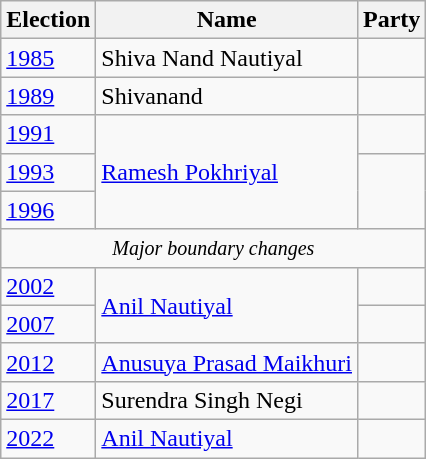<table class="wikitable sortable">
<tr>
<th>Election</th>
<th>Name</th>
<th colspan=2>Party</th>
</tr>
<tr>
<td><a href='#'>1985</a></td>
<td>Shiva Nand Nautiyal</td>
<td></td>
</tr>
<tr>
<td><a href='#'>1989</a></td>
<td>Shivanand</td>
<td></td>
</tr>
<tr>
<td><a href='#'>1991</a></td>
<td rowspan="3"><a href='#'>Ramesh Pokhriyal</a></td>
<td></td>
</tr>
<tr>
<td><a href='#'>1993</a></td>
</tr>
<tr>
<td><a href='#'>1996</a></td>
</tr>
<tr>
<td colspan=4 align=center><small><em>Major boundary changes</em></small></td>
</tr>
<tr>
<td><a href='#'>2002</a></td>
<td rowspan="2"><a href='#'>Anil Nautiyal</a></td>
<td></td>
</tr>
<tr>
<td><a href='#'>2007</a></td>
</tr>
<tr>
<td><a href='#'>2012</a></td>
<td><a href='#'>Anusuya Prasad Maikhuri</a></td>
<td></td>
</tr>
<tr>
<td><a href='#'>2017</a></td>
<td>Surendra Singh Negi</td>
<td></td>
</tr>
<tr>
<td><a href='#'>2022</a></td>
<td><a href='#'>Anil Nautiyal</a></td>
</tr>
</table>
